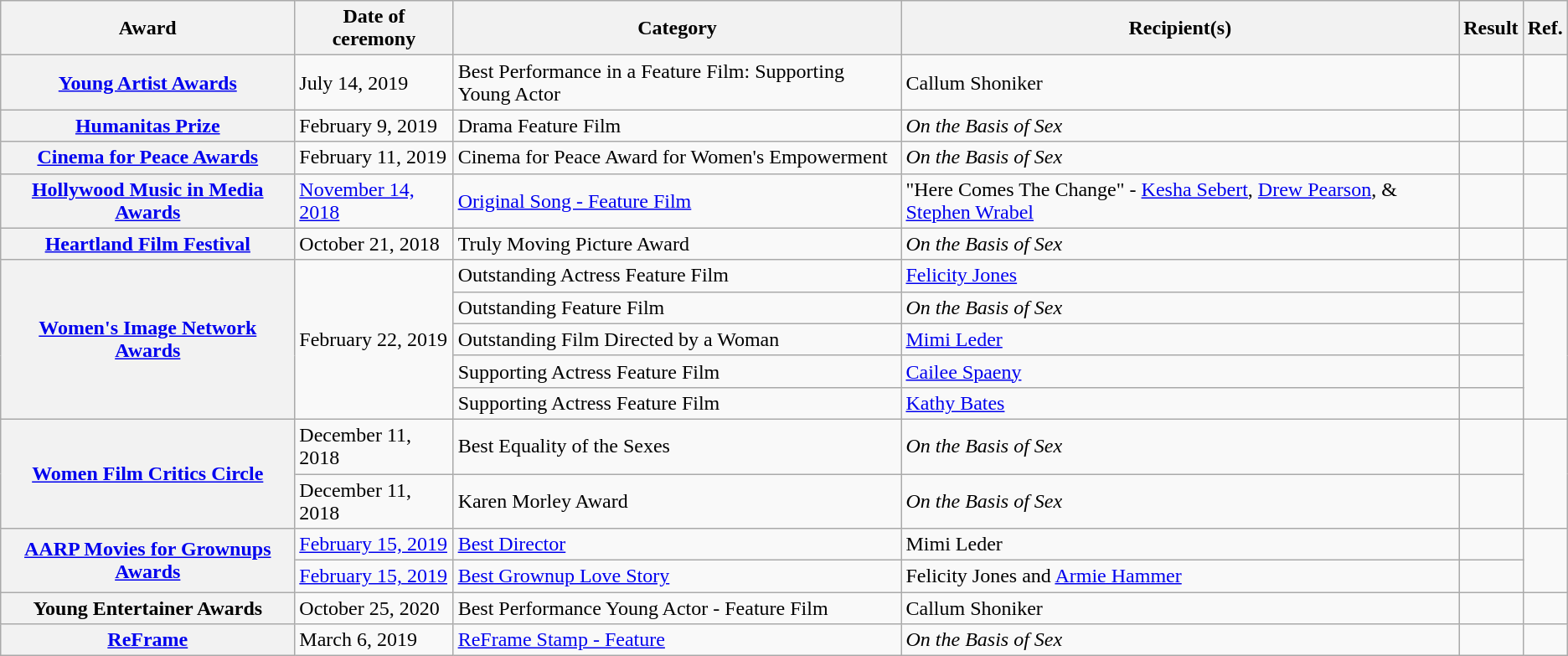<table class="wikitable sortable">
<tr>
<th>Award</th>
<th>Date of ceremony</th>
<th>Category</th>
<th>Recipient(s)</th>
<th>Result</th>
<th>Ref.</th>
</tr>
<tr>
<th scope="row"><a href='#'>Young Artist Awards</a></th>
<td>July 14, 2019</td>
<td>Best Performance in a Feature Film: Supporting Young Actor</td>
<td>Callum Shoniker</td>
<td></td>
<td></td>
</tr>
<tr>
<th scope="row"><a href='#'>Humanitas Prize</a></th>
<td>February 9, 2019</td>
<td>Drama Feature Film</td>
<td><em>On the Basis of Sex</em></td>
<td></td>
<td></td>
</tr>
<tr>
<th scope="row"><a href='#'>Cinema for Peace Awards</a></th>
<td>February 11, 2019</td>
<td>Cinema for Peace Award for Women's Empowerment</td>
<td><em>On the Basis of Sex</em></td>
<td></td>
<td></td>
</tr>
<tr>
<th scope="row"><a href='#'>Hollywood Music in Media Awards</a></th>
<td><a href='#'>November 14, 2018</a></td>
<td><a href='#'>Original Song - Feature Film</a></td>
<td>"Here Comes The Change" - <a href='#'>Kesha Sebert</a>, <a href='#'>Drew Pearson</a>, & <a href='#'>Stephen Wrabel</a></td>
<td></td>
<td></td>
</tr>
<tr>
<th scope="row"><a href='#'>Heartland Film Festival</a></th>
<td>October 21, 2018</td>
<td>Truly Moving Picture Award</td>
<td><em>On the Basis of Sex</em></td>
<td></td>
<td></td>
</tr>
<tr>
<th rowspan="5" scope="row"><a href='#'>Women's Image Network Awards</a></th>
<td rowspan="5">February 22, 2019</td>
<td>Outstanding Actress Feature Film</td>
<td><a href='#'>Felicity Jones</a></td>
<td></td>
<td rowspan="5"></td>
</tr>
<tr>
<td>Outstanding Feature Film</td>
<td><em>On the Basis of Sex</em></td>
<td></td>
</tr>
<tr>
<td>Outstanding Film Directed by a Woman</td>
<td><a href='#'>Mimi Leder</a></td>
<td></td>
</tr>
<tr>
<td>Supporting Actress Feature Film</td>
<td><a href='#'>Cailee Spaeny</a></td>
<td></td>
</tr>
<tr>
<td>Supporting Actress Feature Film</td>
<td><a href='#'>Kathy Bates</a></td>
<td></td>
</tr>
<tr>
<th rowspan="2" scope="row"><a href='#'>Women Film Critics Circle</a></th>
<td>December 11, 2018</td>
<td>Best Equality of the Sexes</td>
<td><em>On the Basis of Sex</em></td>
<td></td>
<td rowspan="2"></td>
</tr>
<tr>
<td>December 11, 2018</td>
<td>Karen Morley Award</td>
<td><em>On the Basis of Sex</em></td>
<td></td>
</tr>
<tr>
<th rowspan="2" scope="row"><a href='#'>AARP Movies for Grownups Awards</a></th>
<td><a href='#'>February 15, 2019</a></td>
<td><a href='#'>Best Director</a></td>
<td>Mimi Leder</td>
<td></td>
<td rowspan="2"></td>
</tr>
<tr>
<td><a href='#'>February 15, 2019</a></td>
<td><a href='#'>Best Grownup Love Story</a></td>
<td>Felicity Jones and <a href='#'>Armie Hammer</a></td>
<td></td>
</tr>
<tr>
<th scope="row">Young Entertainer Awards</th>
<td>October 25, 2020</td>
<td>Best Performance Young Actor - Feature Film</td>
<td>Callum Shoniker</td>
<td></td>
<td></td>
</tr>
<tr>
<th scope="row"><a href='#'>ReFrame</a></th>
<td>March 6, 2019</td>
<td><a href='#'>ReFrame Stamp - Feature</a></td>
<td><em>On the Basis of Sex</em></td>
<td></td>
<td></td>
</tr>
</table>
